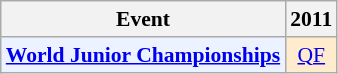<table style='font-size: 90%; text-align:center;' class='wikitable'>
<tr>
<th>Event</th>
<th>2011</th>
</tr>
<tr>
<td bgcolor="#ECF2FF"; align="left"><strong><a href='#'>World Junior Championships</a></strong></td>
<td bgcolor=FFEBCD><a href='#'>QF</a></td>
</tr>
</table>
